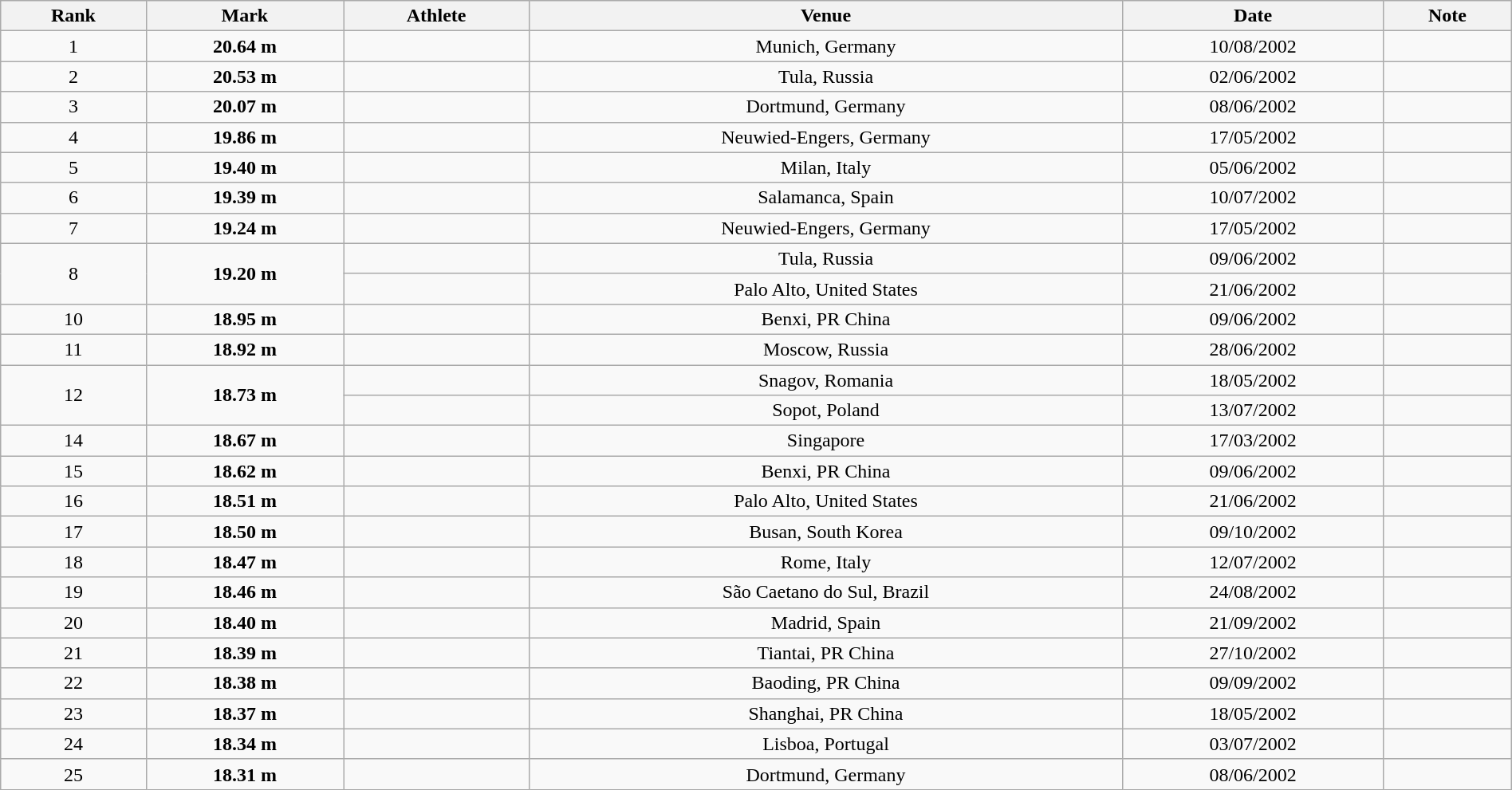<table class="wikitable" style="text-align:center; width:100%">
<tr>
<th>Rank</th>
<th>Mark</th>
<th>Athlete</th>
<th>Venue</th>
<th>Date</th>
<th>Note</th>
</tr>
<tr>
<td>1</td>
<td><strong>20.64 m</strong></td>
<td align=left></td>
<td>Munich, Germany</td>
<td>10/08/2002</td>
<td></td>
</tr>
<tr>
<td>2</td>
<td><strong>20.53 m</strong></td>
<td align=left></td>
<td>Tula, Russia</td>
<td>02/06/2002</td>
<td></td>
</tr>
<tr>
<td>3</td>
<td><strong>20.07 m</strong></td>
<td align=left></td>
<td>Dortmund, Germany</td>
<td>08/06/2002</td>
<td></td>
</tr>
<tr>
<td>4</td>
<td><strong>19.86 m</strong></td>
<td align=left></td>
<td>Neuwied-Engers, Germany</td>
<td>17/05/2002</td>
<td></td>
</tr>
<tr>
<td>5</td>
<td><strong>19.40 m</strong></td>
<td align=left></td>
<td>Milan, Italy</td>
<td>05/06/2002</td>
<td></td>
</tr>
<tr>
<td>6</td>
<td><strong>19.39 m</strong></td>
<td align=left></td>
<td>Salamanca, Spain</td>
<td>10/07/2002</td>
<td></td>
</tr>
<tr>
<td>7</td>
<td><strong>19.24 m</strong></td>
<td align=left></td>
<td>Neuwied-Engers, Germany</td>
<td>17/05/2002</td>
<td></td>
</tr>
<tr>
<td rowspan=2>8</td>
<td rowspan=2><strong>19.20 m</strong></td>
<td align=left></td>
<td>Tula, Russia</td>
<td>09/06/2002</td>
<td></td>
</tr>
<tr>
<td align=left></td>
<td>Palo Alto, United States</td>
<td>21/06/2002</td>
<td></td>
</tr>
<tr>
<td>10</td>
<td><strong>18.95 m</strong></td>
<td align=left></td>
<td>Benxi, PR China</td>
<td>09/06/2002</td>
<td></td>
</tr>
<tr>
<td>11</td>
<td><strong>18.92 m</strong></td>
<td align=left></td>
<td>Moscow, Russia</td>
<td>28/06/2002</td>
<td></td>
</tr>
<tr>
<td rowspan=2>12</td>
<td rowspan=2><strong>18.73 m</strong></td>
<td align=left></td>
<td>Snagov, Romania</td>
<td>18/05/2002</td>
<td></td>
</tr>
<tr>
<td align=left></td>
<td>Sopot, Poland</td>
<td>13/07/2002</td>
<td></td>
</tr>
<tr>
<td>14</td>
<td><strong>18.67 m</strong></td>
<td align=left></td>
<td>Singapore</td>
<td>17/03/2002</td>
<td></td>
</tr>
<tr>
<td>15</td>
<td><strong>18.62 m</strong></td>
<td align=left></td>
<td>Benxi, PR China</td>
<td>09/06/2002</td>
<td></td>
</tr>
<tr>
<td>16</td>
<td><strong>18.51 m</strong></td>
<td align=left></td>
<td>Palo Alto, United States</td>
<td>21/06/2002</td>
<td></td>
</tr>
<tr>
<td>17</td>
<td><strong>18.50 m</strong></td>
<td align=left></td>
<td>Busan, South Korea</td>
<td>09/10/2002</td>
<td></td>
</tr>
<tr>
<td>18</td>
<td><strong>18.47 m</strong></td>
<td align=left></td>
<td>Rome, Italy</td>
<td>12/07/2002</td>
<td></td>
</tr>
<tr>
<td>19</td>
<td><strong>18.46 m</strong></td>
<td align=left></td>
<td>São Caetano do Sul, Brazil</td>
<td>24/08/2002</td>
<td></td>
</tr>
<tr>
<td>20</td>
<td><strong>18.40 m</strong></td>
<td align=left></td>
<td>Madrid, Spain</td>
<td>21/09/2002</td>
<td></td>
</tr>
<tr>
<td>21</td>
<td><strong>18.39 m</strong></td>
<td align=left></td>
<td>Tiantai, PR China</td>
<td>27/10/2002</td>
<td></td>
</tr>
<tr>
<td>22</td>
<td><strong>18.38 m</strong></td>
<td align=left></td>
<td>Baoding, PR China</td>
<td>09/09/2002</td>
<td></td>
</tr>
<tr>
<td>23</td>
<td><strong>18.37 m</strong></td>
<td align=left></td>
<td>Shanghai, PR China</td>
<td>18/05/2002</td>
<td></td>
</tr>
<tr>
<td>24</td>
<td><strong>18.34 m</strong></td>
<td align=left></td>
<td>Lisboa, Portugal</td>
<td>03/07/2002</td>
<td></td>
</tr>
<tr>
<td>25</td>
<td><strong>18.31 m</strong></td>
<td align=left></td>
<td>Dortmund, Germany</td>
<td>08/06/2002</td>
<td></td>
</tr>
</table>
